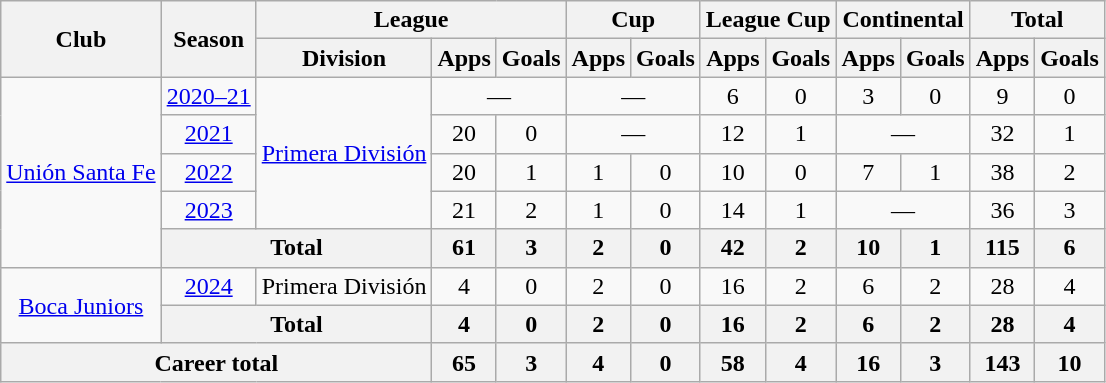<table class="wikitable" style="text-align:center">
<tr>
<th rowspan="2">Club</th>
<th rowspan="2">Season</th>
<th colspan="3">League</th>
<th colspan="2">Cup</th>
<th colspan="2">League Cup</th>
<th colspan="2">Continental</th>
<th colspan="2">Total</th>
</tr>
<tr>
<th>Division</th>
<th>Apps</th>
<th>Goals</th>
<th>Apps</th>
<th>Goals</th>
<th>Apps</th>
<th>Goals</th>
<th>Apps</th>
<th>Goals</th>
<th>Apps</th>
<th>Goals</th>
</tr>
<tr>
<td rowspan="5"><a href='#'>Unión Santa Fe</a></td>
<td><a href='#'>2020–21</a></td>
<td rowspan="4"><a href='#'>Primera División</a></td>
<td colspan="2">—</td>
<td colspan="2">—</td>
<td>6</td>
<td>0</td>
<td>3</td>
<td>0</td>
<td>9</td>
<td>0</td>
</tr>
<tr>
<td><a href='#'>2021</a></td>
<td>20</td>
<td>0</td>
<td colspan="2">—</td>
<td>12</td>
<td>1</td>
<td colspan="2">—</td>
<td>32</td>
<td>1</td>
</tr>
<tr>
<td><a href='#'>2022</a></td>
<td>20</td>
<td>1</td>
<td>1</td>
<td>0</td>
<td>10</td>
<td>0</td>
<td>7</td>
<td>1</td>
<td>38</td>
<td>2</td>
</tr>
<tr>
<td><a href='#'>2023</a></td>
<td>21</td>
<td>2</td>
<td>1</td>
<td>0</td>
<td>14</td>
<td>1</td>
<td colspan="2">—</td>
<td>36</td>
<td>3</td>
</tr>
<tr>
<th colspan="2">Total</th>
<th>61</th>
<th>3</th>
<th>2</th>
<th>0</th>
<th>42</th>
<th>2</th>
<th>10</th>
<th>1</th>
<th>115</th>
<th>6</th>
</tr>
<tr>
<td rowspan="2"><a href='#'>Boca Juniors</a></td>
<td><a href='#'>2024</a></td>
<td>Primera División</td>
<td>4</td>
<td>0</td>
<td>2</td>
<td>0</td>
<td>16</td>
<td>2</td>
<td>6</td>
<td>2</td>
<td>28</td>
<td>4</td>
</tr>
<tr>
<th colspan="2">Total</th>
<th>4</th>
<th>0</th>
<th>2</th>
<th>0</th>
<th>16</th>
<th>2</th>
<th>6</th>
<th>2</th>
<th>28</th>
<th>4</th>
</tr>
<tr>
<th colspan="3">Career total</th>
<th>65</th>
<th>3</th>
<th>4</th>
<th>0</th>
<th>58</th>
<th>4</th>
<th>16</th>
<th>3</th>
<th>143</th>
<th>10</th>
</tr>
</table>
